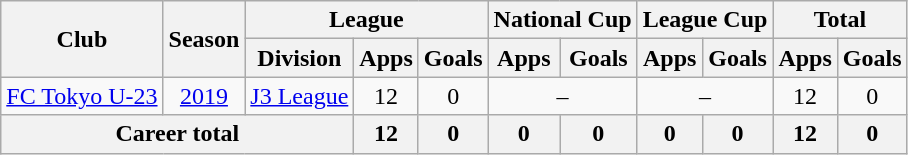<table class="wikitable" style="text-align: center">
<tr>
<th rowspan="2">Club</th>
<th rowspan="2">Season</th>
<th colspan="3">League</th>
<th colspan="2">National Cup</th>
<th colspan="2">League Cup</th>
<th colspan="2">Total</th>
</tr>
<tr>
<th>Division</th>
<th>Apps</th>
<th>Goals</th>
<th>Apps</th>
<th>Goals</th>
<th>Apps</th>
<th>Goals</th>
<th>Apps</th>
<th>Goals</th>
</tr>
<tr>
<td><a href='#'>FC Tokyo U-23</a></td>
<td><a href='#'>2019</a></td>
<td><a href='#'>J3 League</a></td>
<td>12</td>
<td>0</td>
<td colspan="2">–</td>
<td colspan="2">–</td>
<td>12</td>
<td>0</td>
</tr>
<tr>
<th colspan=3>Career total</th>
<th>12</th>
<th>0</th>
<th>0</th>
<th>0</th>
<th>0</th>
<th>0</th>
<th>12</th>
<th>0</th>
</tr>
</table>
